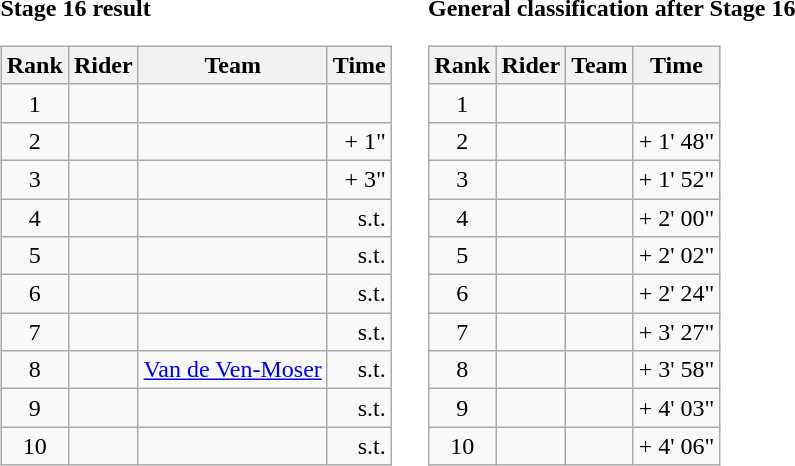<table>
<tr>
<td><strong>Stage 16 result</strong><br><table class="wikitable">
<tr>
<th scope="col">Rank</th>
<th scope="col">Rider</th>
<th scope="col">Team</th>
<th scope="col">Time</th>
</tr>
<tr>
<td style="text-align:center;">1</td>
<td></td>
<td></td>
<td style="text-align:right;"></td>
</tr>
<tr>
<td style="text-align:center;">2</td>
<td></td>
<td></td>
<td style="text-align:right;">+ 1"</td>
</tr>
<tr>
<td style="text-align:center;">3</td>
<td></td>
<td></td>
<td style="text-align:right;">+ 3"</td>
</tr>
<tr>
<td style="text-align:center;">4</td>
<td></td>
<td></td>
<td style="text-align:right;">s.t.</td>
</tr>
<tr>
<td style="text-align:center;">5</td>
<td></td>
<td></td>
<td style="text-align:right;">s.t.</td>
</tr>
<tr>
<td style="text-align:center;">6</td>
<td></td>
<td></td>
<td style="text-align:right;">s.t.</td>
</tr>
<tr>
<td style="text-align:center;">7</td>
<td></td>
<td></td>
<td style="text-align:right;">s.t.</td>
</tr>
<tr>
<td style="text-align:center;">8</td>
<td></td>
<td><a href='#'>Van de Ven-Moser</a></td>
<td style="text-align:right;">s.t.</td>
</tr>
<tr>
<td style="text-align:center;">9</td>
<td></td>
<td></td>
<td style="text-align:right;">s.t.</td>
</tr>
<tr>
<td style="text-align:center;">10</td>
<td></td>
<td></td>
<td style="text-align:right;">s.t.</td>
</tr>
</table>
</td>
<td></td>
<td><strong>General classification after Stage 16</strong><br><table class="wikitable">
<tr>
<th scope="col">Rank</th>
<th scope="col">Rider</th>
<th scope="col">Team</th>
<th scope="col">Time</th>
</tr>
<tr>
<td style="text-align:center;">1</td>
<td></td>
<td></td>
<td style="text-align:right;"></td>
</tr>
<tr>
<td style="text-align:center;">2</td>
<td></td>
<td></td>
<td style="text-align:right;">+ 1' 48"</td>
</tr>
<tr>
<td style="text-align:center;">3</td>
<td></td>
<td></td>
<td style="text-align:right;">+ 1' 52"</td>
</tr>
<tr>
<td style="text-align:center;">4</td>
<td></td>
<td></td>
<td style="text-align:right;">+ 2' 00"</td>
</tr>
<tr>
<td style="text-align:center;">5</td>
<td></td>
<td></td>
<td style="text-align:right;">+ 2' 02"</td>
</tr>
<tr>
<td style="text-align:center;">6</td>
<td></td>
<td></td>
<td style="text-align:right;">+ 2' 24"</td>
</tr>
<tr>
<td style="text-align:center;">7</td>
<td></td>
<td></td>
<td style="text-align:right;">+ 3' 27"</td>
</tr>
<tr>
<td style="text-align:center;">8</td>
<td></td>
<td></td>
<td style="text-align:right;">+ 3' 58"</td>
</tr>
<tr>
<td style="text-align:center;">9</td>
<td></td>
<td></td>
<td style="text-align:right;">+ 4' 03"</td>
</tr>
<tr>
<td style="text-align:center;">10</td>
<td></td>
<td></td>
<td style="text-align:right;">+ 4' 06"</td>
</tr>
</table>
</td>
</tr>
</table>
